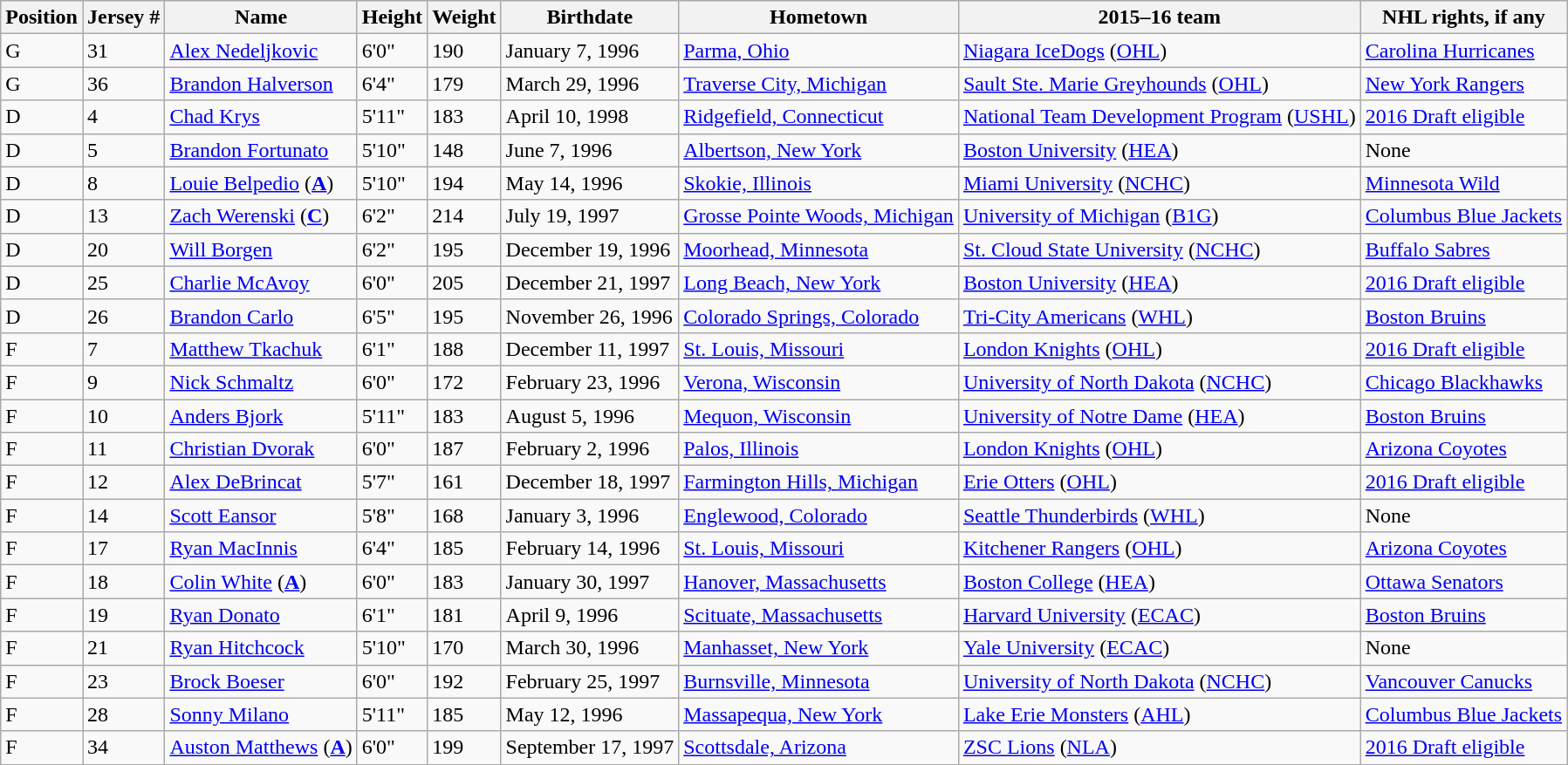<table class="wikitable sortable">
<tr>
<th>Position</th>
<th>Jersey #</th>
<th>Name</th>
<th>Height</th>
<th>Weight</th>
<th>Birthdate</th>
<th>Hometown</th>
<th>2015–16 team</th>
<th>NHL rights, if any</th>
</tr>
<tr>
<td>G</td>
<td>31</td>
<td><a href='#'>Alex Nedeljkovic</a></td>
<td>6'0"</td>
<td>190</td>
<td>January 7, 1996</td>
<td><a href='#'>Parma, Ohio</a></td>
<td><a href='#'>Niagara IceDogs</a> (<a href='#'>OHL</a>)</td>
<td><a href='#'>Carolina Hurricanes</a></td>
</tr>
<tr>
<td>G</td>
<td>36</td>
<td><a href='#'>Brandon Halverson</a></td>
<td>6'4"</td>
<td>179</td>
<td>March 29, 1996</td>
<td><a href='#'>Traverse City, Michigan</a></td>
<td><a href='#'>Sault Ste. Marie Greyhounds</a> (<a href='#'>OHL</a>)</td>
<td><a href='#'>New York Rangers</a></td>
</tr>
<tr>
<td>D</td>
<td>4</td>
<td><a href='#'>Chad Krys</a></td>
<td>5'11"</td>
<td>183</td>
<td>April 10, 1998</td>
<td><a href='#'>Ridgefield, Connecticut</a></td>
<td><a href='#'>National Team Development Program</a> (<a href='#'>USHL</a>)</td>
<td><a href='#'>2016 Draft eligible</a></td>
</tr>
<tr>
<td>D</td>
<td>5</td>
<td><a href='#'>Brandon Fortunato</a></td>
<td>5'10"</td>
<td>148</td>
<td>June 7, 1996</td>
<td><a href='#'>Albertson, New York</a></td>
<td><a href='#'>Boston University</a> (<a href='#'>HEA</a>)</td>
<td>None</td>
</tr>
<tr>
<td>D</td>
<td>8</td>
<td><a href='#'>Louie Belpedio</a> (<strong><a href='#'>A</a></strong>)</td>
<td>5'10"</td>
<td>194</td>
<td>May 14, 1996</td>
<td><a href='#'>Skokie, Illinois</a></td>
<td><a href='#'>Miami University</a> (<a href='#'>NCHC</a>)</td>
<td><a href='#'>Minnesota Wild</a></td>
</tr>
<tr>
<td>D</td>
<td>13</td>
<td><a href='#'>Zach Werenski</a> (<strong><a href='#'>C</a></strong>)</td>
<td>6'2"</td>
<td>214</td>
<td>July 19, 1997</td>
<td><a href='#'>Grosse Pointe Woods, Michigan</a></td>
<td><a href='#'>University of Michigan</a> (<a href='#'>B1G</a>)</td>
<td><a href='#'>Columbus Blue Jackets</a></td>
</tr>
<tr>
<td>D</td>
<td>20</td>
<td><a href='#'>Will Borgen</a></td>
<td>6'2"</td>
<td>195</td>
<td>December 19, 1996</td>
<td><a href='#'>Moorhead, Minnesota</a></td>
<td><a href='#'>St. Cloud State University</a> (<a href='#'>NCHC</a>)</td>
<td><a href='#'>Buffalo Sabres</a></td>
</tr>
<tr>
<td>D</td>
<td>25</td>
<td><a href='#'>Charlie McAvoy</a></td>
<td>6'0"</td>
<td>205</td>
<td>December 21, 1997</td>
<td><a href='#'>Long Beach, New York</a></td>
<td><a href='#'>Boston University</a> (<a href='#'>HEA</a>)</td>
<td><a href='#'>2016 Draft eligible</a></td>
</tr>
<tr>
<td>D</td>
<td>26</td>
<td><a href='#'>Brandon Carlo</a></td>
<td>6'5"</td>
<td>195</td>
<td>November 26, 1996</td>
<td><a href='#'>Colorado Springs, Colorado</a></td>
<td><a href='#'>Tri-City Americans</a> (<a href='#'>WHL</a>)</td>
<td><a href='#'>Boston Bruins</a></td>
</tr>
<tr>
<td>F</td>
<td>7</td>
<td><a href='#'>Matthew Tkachuk</a></td>
<td>6'1"</td>
<td>188</td>
<td>December 11, 1997</td>
<td><a href='#'>St. Louis, Missouri</a></td>
<td><a href='#'>London Knights</a> (<a href='#'>OHL</a>)</td>
<td><a href='#'>2016 Draft eligible</a></td>
</tr>
<tr>
<td>F</td>
<td>9</td>
<td><a href='#'>Nick Schmaltz</a></td>
<td>6'0"</td>
<td>172</td>
<td>February 23, 1996</td>
<td><a href='#'>Verona, Wisconsin</a></td>
<td><a href='#'>University of North Dakota</a> (<a href='#'>NCHC</a>)</td>
<td><a href='#'>Chicago Blackhawks</a></td>
</tr>
<tr>
<td>F</td>
<td>10</td>
<td><a href='#'>Anders Bjork</a></td>
<td>5'11"</td>
<td>183</td>
<td>August 5, 1996</td>
<td><a href='#'>Mequon, Wisconsin</a></td>
<td><a href='#'>University of Notre Dame</a> (<a href='#'>HEA</a>)</td>
<td><a href='#'>Boston Bruins</a></td>
</tr>
<tr>
<td>F</td>
<td>11</td>
<td><a href='#'>Christian Dvorak</a></td>
<td>6'0"</td>
<td>187</td>
<td>February 2, 1996</td>
<td><a href='#'>Palos, Illinois</a></td>
<td><a href='#'>London Knights</a> (<a href='#'>OHL</a>)</td>
<td><a href='#'>Arizona Coyotes</a></td>
</tr>
<tr>
<td>F</td>
<td>12</td>
<td><a href='#'>Alex DeBrincat</a></td>
<td>5'7"</td>
<td>161</td>
<td>December 18, 1997</td>
<td><a href='#'>Farmington Hills, Michigan</a></td>
<td><a href='#'>Erie Otters</a> (<a href='#'>OHL</a>)</td>
<td><a href='#'>2016 Draft eligible</a></td>
</tr>
<tr>
<td>F</td>
<td>14</td>
<td><a href='#'>Scott Eansor</a></td>
<td>5'8"</td>
<td>168</td>
<td>January 3, 1996</td>
<td><a href='#'>Englewood, Colorado</a></td>
<td><a href='#'>Seattle Thunderbirds</a> (<a href='#'>WHL</a>)</td>
<td>None</td>
</tr>
<tr>
<td>F</td>
<td>17</td>
<td><a href='#'>Ryan MacInnis</a></td>
<td>6'4"</td>
<td>185</td>
<td>February 14, 1996</td>
<td><a href='#'>St. Louis, Missouri</a></td>
<td><a href='#'>Kitchener Rangers</a> (<a href='#'>OHL</a>)</td>
<td><a href='#'>Arizona Coyotes</a></td>
</tr>
<tr>
<td>F</td>
<td>18</td>
<td><a href='#'>Colin White</a> (<strong><a href='#'>A</a></strong>)</td>
<td>6'0"</td>
<td>183</td>
<td>January 30, 1997</td>
<td><a href='#'>Hanover, Massachusetts</a></td>
<td><a href='#'>Boston College</a> (<a href='#'>HEA</a>)</td>
<td><a href='#'>Ottawa Senators</a></td>
</tr>
<tr>
<td>F</td>
<td>19</td>
<td><a href='#'>Ryan Donato</a></td>
<td>6'1"</td>
<td>181</td>
<td>April 9, 1996</td>
<td><a href='#'>Scituate, Massachusetts</a></td>
<td><a href='#'>Harvard University</a> (<a href='#'>ECAC</a>)</td>
<td><a href='#'>Boston Bruins</a></td>
</tr>
<tr>
<td>F</td>
<td>21</td>
<td><a href='#'>Ryan Hitchcock</a></td>
<td>5'10"</td>
<td>170</td>
<td>March 30, 1996</td>
<td><a href='#'>Manhasset, New York</a></td>
<td><a href='#'>Yale University</a> (<a href='#'>ECAC</a>)</td>
<td>None</td>
</tr>
<tr>
<td>F</td>
<td>23</td>
<td><a href='#'>Brock Boeser</a></td>
<td>6'0"</td>
<td>192</td>
<td>February 25, 1997</td>
<td><a href='#'>Burnsville, Minnesota</a></td>
<td><a href='#'>University of North Dakota</a> (<a href='#'>NCHC</a>)</td>
<td><a href='#'>Vancouver Canucks</a></td>
</tr>
<tr>
<td>F</td>
<td>28</td>
<td><a href='#'>Sonny Milano</a></td>
<td>5'11"</td>
<td>185</td>
<td>May 12, 1996</td>
<td><a href='#'>Massapequa, New York</a></td>
<td><a href='#'>Lake Erie Monsters</a> (<a href='#'>AHL</a>)</td>
<td><a href='#'>Columbus Blue Jackets</a></td>
</tr>
<tr>
<td>F</td>
<td>34</td>
<td><a href='#'>Auston Matthews</a> (<strong><a href='#'>A</a></strong>)</td>
<td>6'0"</td>
<td>199</td>
<td>September 17, 1997</td>
<td><a href='#'>Scottsdale, Arizona</a></td>
<td><a href='#'>ZSC Lions</a> (<a href='#'>NLA</a>)</td>
<td><a href='#'>2016 Draft eligible</a></td>
</tr>
</table>
